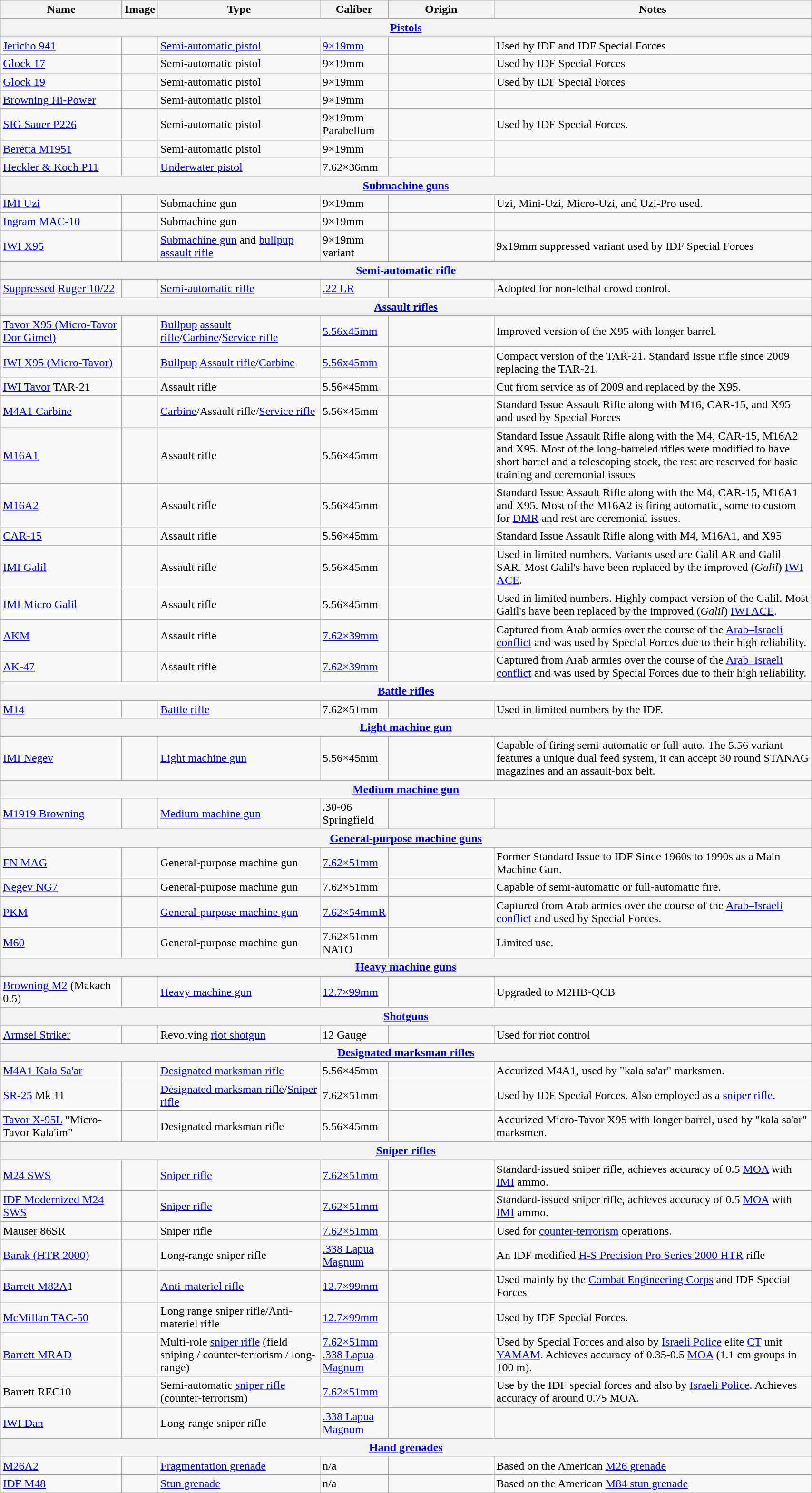<table class="wikitable" style="width:90%;">
<tr>
<th style="width:15%;">Name</th>
<th style="widht:15%;">Image</th>
<th style="width:20%;">Type</th>
<th style="width:7%;">Caliber</th>
<th style="width:13%;">Origin</th>
<th>Notes</th>
</tr>
<tr>
<th style="align: center;" colspan="6"><a href='#'>Pistols</a></th>
</tr>
<tr>
<td><a href='#'>Jericho 941</a></td>
<td></td>
<td><a href='#'>Semi-automatic pistol</a></td>
<td><a href='#'>9×19mm</a></td>
<td></td>
<td>Used by IDF and IDF Special Forces</td>
</tr>
<tr>
<td><a href='#'>Glock 17</a></td>
<td></td>
<td>Semi-automatic pistol</td>
<td>9×19mm</td>
<td></td>
<td>Used by IDF Special Forces</td>
</tr>
<tr>
<td><a href='#'>Glock 19</a></td>
<td></td>
<td>Semi-automatic pistol</td>
<td>9×19mm</td>
<td></td>
<td>Used by IDF Special Forces</td>
</tr>
<tr>
<td><a href='#'>Browning Hi-Power</a></td>
<td></td>
<td>Semi-automatic pistol</td>
<td>9×19mm</td>
<td></td>
<td></td>
</tr>
<tr>
<td><a href='#'>SIG Sauer P226</a></td>
<td></td>
<td>Semi-automatic pistol</td>
<td>9×19mm Parabellum</td>
<td></td>
<td>Used by IDF Special Forces.</td>
</tr>
<tr>
<td><a href='#'>Beretta M1951</a></td>
<td></td>
<td>Semi-automatic pistol</td>
<td>9×19mm</td>
<td></td>
<td></td>
</tr>
<tr>
<td><a href='#'>Heckler & Koch P11</a></td>
<td></td>
<td><a href='#'>Underwater pistol</a></td>
<td>7.62×36mm</td>
<td></td>
<td></td>
</tr>
<tr>
<th style="align: center;" colspan="6"><a href='#'>Submachine guns</a></th>
</tr>
<tr>
<td><a href='#'>IMI Uzi</a></td>
<td></td>
<td>Submachine gun</td>
<td>9×19mm</td>
<td></td>
<td>Uzi, Mini-Uzi, Micro-Uzi, and Uzi-Pro used.</td>
</tr>
<tr>
<td><a href='#'>Ingram MAC-10</a></td>
<td></td>
<td>Submachine gun</td>
<td>9×19mm</td>
<td></td>
<td></td>
</tr>
<tr>
<td><a href='#'>IWI X95</a></td>
<td></td>
<td><a href='#'>Submachine gun</a> and <a href='#'>bullpup</a> <a href='#'>assault rifle</a></td>
<td>9×19mm variant</td>
<td></td>
<td>9x19mm suppressed variant used by IDF Special Forces</td>
</tr>
<tr>
<th style="align: center;" colspan="6"><a href='#'>Semi-automatic rifle</a></th>
</tr>
<tr>
<td><a href='#'>Suppressed</a> <a href='#'>Ruger 10/22</a></td>
<td><br></td>
<td><a href='#'>Semi-automatic rifle</a></td>
<td><a href='#'>.22 LR</a></td>
<td></td>
<td>Adopted for non-lethal crowd control.</td>
</tr>
<tr>
<th style="align: center;" colspan="6"><a href='#'>Assault rifles</a></th>
</tr>
<tr>
<td><a href='#'>Tavor X95 (Micro-Tavor Dor Gimel)</a> </td>
<td></td>
<td><a href='#'>Bullpup</a> <a href='#'>assault rifle</a>/<a href='#'>Carbine</a>/<a href='#'>Service rifle</a></td>
<td><a href='#'>5.56x45mm</a></td>
<td></td>
<td>Improved version of the X95 with longer barrel.</td>
</tr>
<tr>
<td><a href='#'>IWI X95 (Micro-Tavor)</a></td>
<td></td>
<td><a href='#'>Bullpup</a> <a href='#'>Assault rifle</a>/<a href='#'>Carbine</a></td>
<td><a href='#'>5.56x45mm</a></td>
<td></td>
<td>Compact version of the TAR-21. Standard Issue rifle since 2009 replacing the TAR-21.</td>
</tr>
<tr>
<td><a href='#'>IWI Tavor</a> TAR-21</td>
<td></td>
<td>Assault rifle</td>
<td>5.56×45mm</td>
<td></td>
<td>Cut from service as of 2009 and replaced by the X95.</td>
</tr>
<tr>
<td><a href='#'>M4A1 Carbine</a></td>
<td></td>
<td><a href='#'>Carbine</a>/Assault rifle/<a href='#'>Service rifle</a></td>
<td>5.56×45mm</td>
<td></td>
<td>Standard Issue Assault Rifle along with M16, CAR-15, and X95 and used by Special Forces</td>
</tr>
<tr>
<td><a href='#'>M16A1</a></td>
<td></td>
<td>Assault rifle</td>
<td>5.56×45mm</td>
<td></td>
<td>Standard Issue Assault Rifle along with the M4, CAR-15, M16A2 and X95. Most of the long-barreled rifles were modified to have short barrel and a telescoping stock, the rest are reserved for basic training and ceremonial issues</td>
</tr>
<tr>
<td><a href='#'>M16A2</a></td>
<td></td>
<td>Assault rifle</td>
<td>5.56×45mm</td>
<td></td>
<td>Standard Issue Assault Rifle along with the M4, CAR-15, M16A1 and X95. Most of the M16A2 is firing automatic, some to custom for <a href='#'>DMR</a> and rest are ceremonial issues.</td>
</tr>
<tr>
<td><a href='#'>CAR-15</a></td>
<td></td>
<td>Assault rifle</td>
<td>5.56×45mm</td>
<td></td>
<td>Standard Issue Assault Rifle along with M4, M16A1, and X95</td>
</tr>
<tr>
<td><a href='#'>IMI Galil</a></td>
<td></td>
<td>Assault rifle</td>
<td>5.56×45mm</td>
<td></td>
<td>Used in limited numbers. Variants used are Galil AR and Galil SAR. Most Galil's have been replaced by the improved (<em>Galil</em>) <a href='#'>IWI ACE</a>.</td>
</tr>
<tr>
<td><a href='#'>IMI Micro Galil</a> </td>
<td></td>
<td>Assault rifle</td>
<td>5.56×45mm</td>
<td></td>
<td>Used in limited numbers. Highly compact version of the Galil. Most Galil's have been replaced by the improved (<em>Galil</em>) <a href='#'>IWI ACE</a>.</td>
</tr>
<tr>
<td><a href='#'>AKM</a></td>
<td></td>
<td>Assault rifle</td>
<td><a href='#'>7.62×39mm</a></td>
<td></td>
<td>Captured from Arab armies over the course of the <a href='#'>Arab–Israeli conflict</a> and was used by Special Forces due to their high reliability.</td>
</tr>
<tr>
<td><a href='#'>AK-47</a></td>
<td></td>
<td>Assault rifle</td>
<td><a href='#'>7.62×39mm</a></td>
<td></td>
<td>Captured from Arab armies over the course of the <a href='#'>Arab–Israeli conflict</a> and was used by Special Forces due to their high reliability.</td>
</tr>
<tr>
<th style="align: center;" colspan="6"><a href='#'>Battle rifles</a></th>
</tr>
<tr>
<td><a href='#'>M14</a></td>
<td></td>
<td><a href='#'>Battle rifle</a></td>
<td>7.62×51mm</td>
<td></td>
<td>Used in limited numbers by the IDF.</td>
</tr>
<tr>
<th style="align: center;" colspan="6"><a href='#'>Light machine gun</a></th>
</tr>
<tr>
<td><a href='#'>IMI Negev</a></td>
<td></td>
<td><a href='#'>Light machine gun</a></td>
<td>5.56×45mm</td>
<td></td>
<td>Capable of firing semi-automatic or full-auto. The 5.56 variant features a unique dual feed system, it can accept 30 round STANAG magazines and an assault-box belt.</td>
</tr>
<tr>
<th style="align: center;" colspan="6"><a href='#'>Medium machine gun</a></th>
</tr>
<tr>
<td><a href='#'>M1919 Browning</a> </td>
<td></td>
<td><a href='#'>Medium machine gun</a></td>
<td>.30-06 Springfield</td>
<td></td>
<td></td>
</tr>
<tr>
<th style="align: center;" colspan="6"><a href='#'>General-purpose machine guns</a></th>
</tr>
<tr>
<td><a href='#'>FN MAG</a></td>
<td></td>
<td>General-purpose machine gun</td>
<td><a href='#'>7.62×51mm</a></td>
<td></td>
<td>Former Standard Issue to IDF Since 1960s to 1990s as a Main Machine Gun.</td>
</tr>
<tr>
<td><a href='#'>Negev NG7</a> </td>
<td></td>
<td>General-purpose machine gun</td>
<td>7.62×51mm</td>
<td></td>
<td>Capable of semi-automatic or full-automatic fire.</td>
</tr>
<tr>
<td><a href='#'>PKM</a></td>
<td></td>
<td><a href='#'>General-purpose machine gun</a></td>
<td><a href='#'>7.62×54mmR</a></td>
<td></td>
<td>Captured from Arab armies over the course of the <a href='#'>Arab–Israeli conflict</a> and used by Special Forces.</td>
</tr>
<tr>
<td><a href='#'>M60</a> </td>
<td></td>
<td>General-purpose machine gun</td>
<td>7.62×51mm NATO</td>
<td></td>
<td>Limited use.</td>
</tr>
<tr>
<th style="align: center;" colspan="6"><a href='#'>Heavy machine guns</a></th>
</tr>
<tr>
<td><a href='#'>Browning M2</a> (Makach 0.5)</td>
<td></td>
<td><a href='#'>Heavy machine gun</a></td>
<td><a href='#'>12.7×99mm</a></td>
<td></td>
<td>Upgraded to M2HB-QCB</td>
</tr>
<tr>
<th style="align: center;" colspan="6"><a href='#'>Shotguns</a></th>
</tr>
<tr>
<td><a href='#'>Armsel Striker</a> </td>
<td></td>
<td>Revolving <a href='#'>riot shotgun</a></td>
<td>12 Gauge</td>
<td></td>
<td>Used for riot control</td>
</tr>
<tr>
<th style="align: center;" colspan="6"><a href='#'>Designated marksman rifles</a></th>
</tr>
<tr>
<td><a href='#'>M4A1 Kala Sa'ar</a> </td>
<td></td>
<td><a href='#'>Designated marksman rifle</a></td>
<td>5.56×45mm</td>
<td></td>
<td>Accurized M4A1, used by "kala sa'ar" marksmen.</td>
</tr>
<tr>
<td><a href='#'>SR-25</a> Mk 11 </td>
<td></td>
<td><a href='#'>Designated marksman rifle</a>/<a href='#'>Sniper rifle</a></td>
<td>7.62×51mm</td>
<td></td>
<td>Used by IDF Special Forces. Also employed as a <a href='#'>sniper rifle</a>.</td>
</tr>
<tr>
<td><a href='#'>Tavor X-95L</a> "Micro-Tavor Kala'im"</td>
<td></td>
<td>Designated marksman rifle</td>
<td>5.56×45mm</td>
<td></td>
<td>Accurized Micro-Tavor X95 with longer barrel, used by "kala sa'ar" marksmen.</td>
</tr>
<tr>
<th style="align: center;" colspan="6"><a href='#'>Sniper rifles</a></th>
</tr>
<tr>
<td><a href='#'>M24 SWS</a></td>
<td></td>
<td><a href='#'>Sniper rifle</a></td>
<td><a href='#'>7.62×51mm</a></td>
<td></td>
<td>Standard-issued sniper rifle, achieves accuracy of 0.5 <a href='#'>MOA</a> with <a href='#'>IMI</a> ammo.</td>
</tr>
<tr>
<td><a href='#'>IDF Modernized M24 SWS</a></td>
<td></td>
<td><a href='#'>Sniper rifle</a></td>
<td><a href='#'>7.62×51mm</a></td>
<td></td>
<td>Standard-issued sniper rifle, achieves accuracy of 0.5 <a href='#'>MOA</a> with <a href='#'>IMI</a> ammo.</td>
</tr>
<tr>
<td>Mauser 86SR</td>
<td></td>
<td>Sniper rifle</td>
<td><a href='#'>7.62×51mm</a></td>
<td></td>
<td>Used for <a href='#'>counter-terrorism</a> operations.</td>
</tr>
<tr>
<td><a href='#'>Barak (HTR 2000)</a> </td>
<td></td>
<td>Long-range sniper rifle</td>
<td><a href='#'>.338 Lapua Magnum</a></td>
<td></td>
<td>An IDF modified <a href='#'>H-S Precision Pro Series 2000 HTR</a> rifle</td>
</tr>
<tr>
<td><a href='#'>Barrett M82A</a>1</td>
<td></td>
<td><a href='#'>Anti-materiel rifle</a></td>
<td><a href='#'>12.7×99mm</a></td>
<td></td>
<td>Used mainly by the <a href='#'>Combat Engineering Corps</a> and IDF Special Forces</td>
</tr>
<tr>
<td><a href='#'>McMillan TAC-50</a> </td>
<td></td>
<td>Long range sniper rifle/Anti-materiel rifle</td>
<td><a href='#'>12.7×99mm</a></td>
<td></td>
<td>Used by IDF Special Forces.</td>
</tr>
<tr>
<td><a href='#'>Barrett MRAD</a> </td>
<td></td>
<td>Multi-role <a href='#'>sniper rifle</a> (field sniping / counter-terrorism / long-range)</td>
<td><a href='#'>7.62×51mm</a><br><a href='#'>.338 Lapua Magnum</a></td>
<td></td>
<td>Used by Special Forces and also by <a href='#'>Israeli Police</a> elite <a href='#'>CT</a> unit <a href='#'>YAMAM</a>. Achieves accuracy of 0.35-0.5 <a href='#'>MOA</a> (1.1 cm groups in 100 m).</td>
</tr>
<tr>
<td>Barrett REC10</td>
<td></td>
<td>Semi-automatic <a href='#'>sniper rifle</a> (counter-terrorism)</td>
<td><a href='#'>7.62×51mm</a></td>
<td></td>
<td>Use by the IDF special forces and also by <a href='#'>Israeli Police</a>. Achieves accuracy of around 0.75 MOA.</td>
</tr>
<tr>
<td><a href='#'>IWI Dan</a> </td>
<td></td>
<td>Long-range sniper rifle</td>
<td><a href='#'>.338 Lapua Magnum</a></td>
<td></td>
<td></td>
</tr>
<tr>
<th style="align: center;" colspan="6"><a href='#'>Hand grenades</a></th>
</tr>
<tr>
<td><a href='#'>M26A2</a> </td>
<td></td>
<td><a href='#'>Fragmentation grenade</a></td>
<td>n/a</td>
<td></td>
<td>Based on the American <a href='#'>M26 grenade</a></td>
</tr>
<tr>
<td><a href='#'>IDF M48</a> </td>
<td></td>
<td><a href='#'>Stun grenade</a></td>
<td>n/a</td>
<td></td>
<td>Based on the American <a href='#'>M84 stun grenade</a></td>
</tr>
</table>
